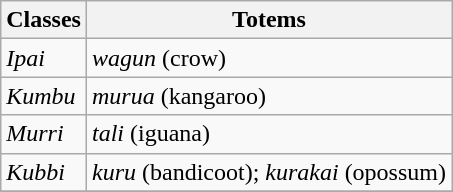<table class="wikitable">
<tr>
<th>Classes</th>
<th>Totems</th>
</tr>
<tr>
<td rowspan=1><em>Ipai</em></td>
<td><em>wagun</em> (crow)</td>
</tr>
<tr>
<td rowspan=1><em>Kumbu</em></td>
<td><em>murua</em> (kangaroo)</td>
</tr>
<tr>
<td rowspan=1><em>Murri</em></td>
<td><em>tali</em> (iguana)</td>
</tr>
<tr>
<td rowspan=1><em>Kubbi</em></td>
<td><em>kuru</em> (bandicoot); <em>kurakai</em> (opossum)</td>
</tr>
<tr>
</tr>
</table>
